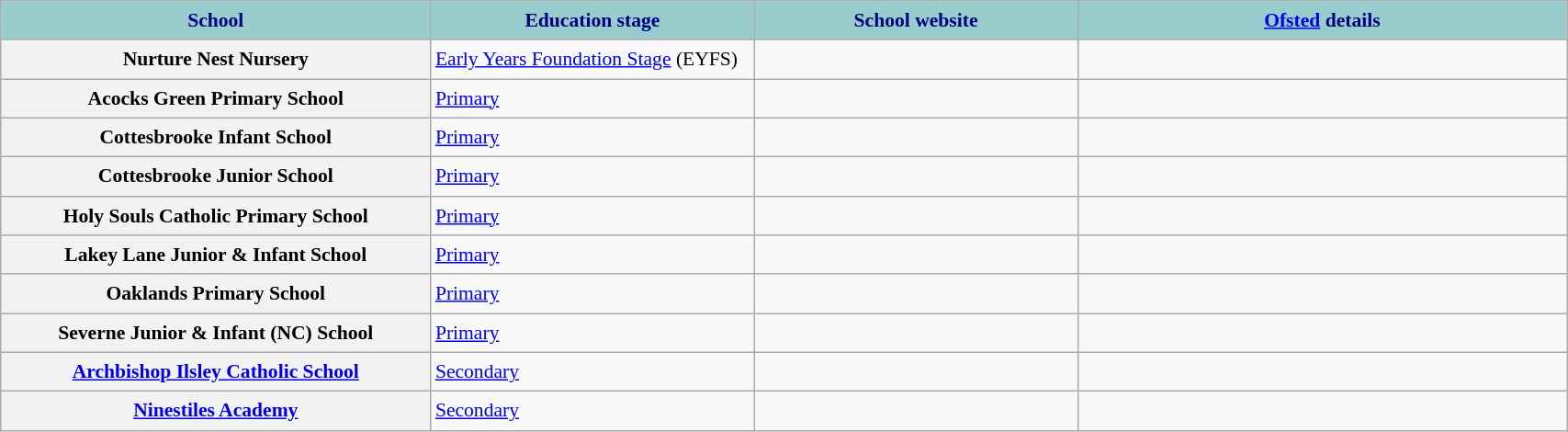<table class="wikitable sortable" style="font-size:90%;width:90%;border:0px;text-align:left;line-height:150%;">
<tr>
<th style="background: #99CCCC; color: #000080" height="17" width="175">School</th>
<th style="background: #99CCCC; color: #000080" height="17" width="130">Education stage</th>
<th style="background: #99CCCC; color: #000080" height="17" width="130">School website</th>
<th style="background: #99CCCC; color: #000080" height="17" width="200"><a href='#'>Ofsted</a> details</th>
</tr>
<tr>
<th>Nurture Nest Nursery</th>
<td><a href='#'>Early Years Foundation Stage</a> (EYFS)</td>
<td></td>
<td></td>
</tr>
<tr>
<th>Acocks Green Primary School</th>
<td><a href='#'>Primary</a></td>
<td></td>
<td></td>
</tr>
<tr>
<th>Cottesbrooke Infant School</th>
<td><a href='#'>Primary</a></td>
<td></td>
<td></td>
</tr>
<tr>
<th>Cottesbrooke Junior School</th>
<td><a href='#'>Primary</a></td>
<td></td>
<td></td>
</tr>
<tr>
<th>Holy Souls Catholic Primary School</th>
<td><a href='#'>Primary</a></td>
<td></td>
<td></td>
</tr>
<tr>
<th>Lakey Lane Junior & Infant School</th>
<td><a href='#'>Primary</a></td>
<td></td>
<td></td>
</tr>
<tr>
<th>Oaklands Primary School</th>
<td><a href='#'>Primary</a></td>
<td></td>
<td></td>
</tr>
<tr>
<th>Severne Junior & Infant (NC) School</th>
<td><a href='#'>Primary</a></td>
<td></td>
<td></td>
</tr>
<tr>
<th><a href='#'>Archbishop Ilsley Catholic School</a></th>
<td><a href='#'>Secondary</a></td>
<td></td>
<td></td>
</tr>
<tr>
<th><a href='#'>Ninestiles Academy</a></th>
<td><a href='#'>Secondary</a></td>
<td></td>
<td></td>
</tr>
</table>
